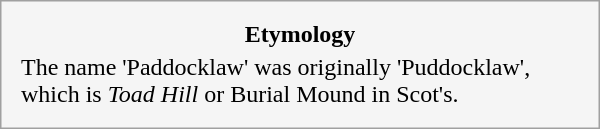<table style="float:left; margin:1em; width:25em; border:1px solid #a0a0a0; padding:10px; background:#f5f5f5; text-align:left;">
<tr style="text-align:center;">
<td><strong>Etymology</strong></td>
</tr>
<tr style="text-align:left; font-size:x-medium;">
<td>The name 'Paddocklaw' was originally 'Puddocklaw', which is <em>Toad Hill</em> or Burial Mound in Scot's.</td>
</tr>
</table>
